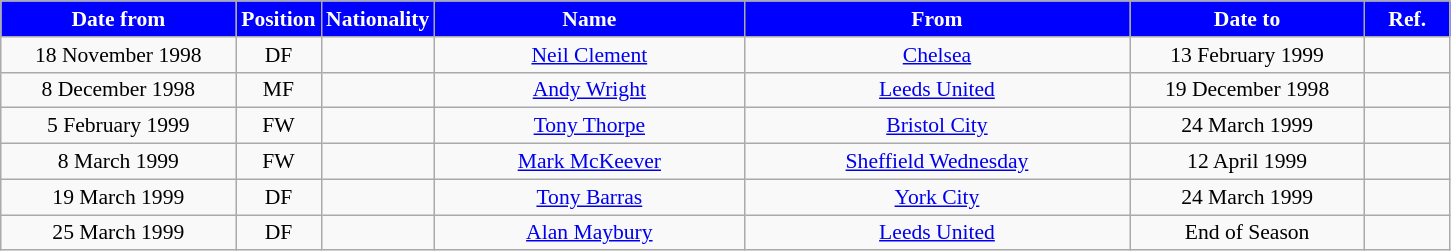<table class="wikitable"  style="text-align:center; font-size:90%; ">
<tr>
<th style="background:#00f; color:white; width:150px;">Date from</th>
<th style="background:#00f; color:white; width:50px;">Position</th>
<th style="background:#00f; color:white; width:50px;">Nationality</th>
<th style="background:#00f; color:white; width:200px;">Name</th>
<th style="background:#00f; color:white; width:250px;">From</th>
<th style="background:#00f; color:white; width:150px;">Date to</th>
<th style="background:#00f; color:white; width:50px;">Ref.</th>
</tr>
<tr>
<td>18 November 1998</td>
<td>DF</td>
<td></td>
<td><a href='#'>Neil Clement</a></td>
<td><a href='#'>Chelsea</a></td>
<td>13 February 1999</td>
<td></td>
</tr>
<tr>
<td>8 December 1998</td>
<td>MF</td>
<td></td>
<td><a href='#'>Andy Wright</a></td>
<td><a href='#'>Leeds United</a></td>
<td>19 December 1998</td>
<td></td>
</tr>
<tr>
<td>5 February 1999</td>
<td>FW</td>
<td></td>
<td><a href='#'>Tony Thorpe</a></td>
<td><a href='#'>Bristol City</a></td>
<td>24 March 1999</td>
<td></td>
</tr>
<tr>
<td>8 March 1999</td>
<td>FW</td>
<td></td>
<td><a href='#'>Mark McKeever</a></td>
<td><a href='#'>Sheffield Wednesday</a></td>
<td>12 April 1999</td>
<td></td>
</tr>
<tr>
<td>19 March 1999</td>
<td>DF</td>
<td></td>
<td><a href='#'>Tony Barras</a></td>
<td><a href='#'>York City</a></td>
<td>24 March 1999</td>
<td></td>
</tr>
<tr>
<td>25 March 1999</td>
<td>DF</td>
<td></td>
<td><a href='#'>Alan Maybury</a></td>
<td><a href='#'>Leeds United</a></td>
<td>End of Season</td>
<td></td>
</tr>
</table>
